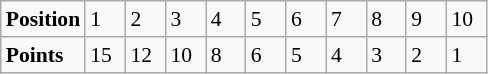<table class="wikitable" style="font-size: 90%;">
<tr>
<td><strong>Position</strong></td>
<td width=20>1</td>
<td width=20>2</td>
<td width=20>3</td>
<td width=20>4</td>
<td width=20>5</td>
<td width=20>6</td>
<td width=20>7</td>
<td width=20>8</td>
<td width=20>9</td>
<td width=20>10</td>
</tr>
<tr>
<td><strong>Points<em></td>
<td>15</td>
<td>12</td>
<td>10</td>
<td>8</td>
<td>6</td>
<td>5</td>
<td>4</td>
<td>3</td>
<td>2</td>
<td>1</td>
</tr>
</table>
